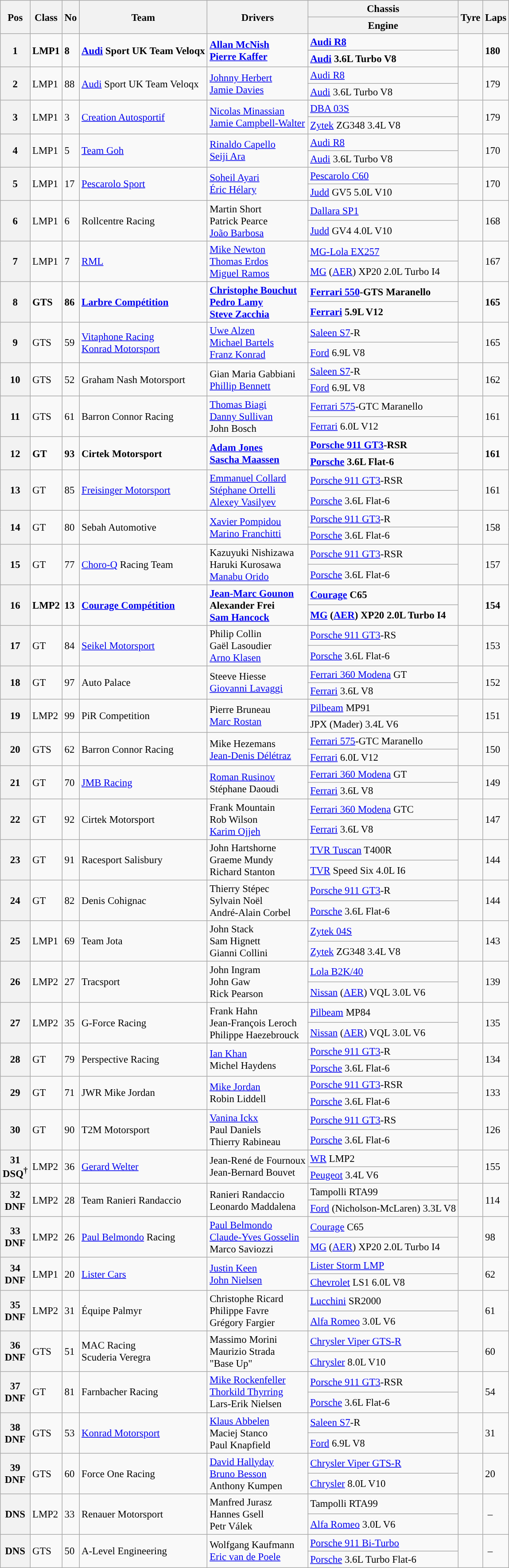<table class="wikitable" style="font-size: 95%;">
<tr>
<th rowspan=2>Pos</th>
<th rowspan=2>Class</th>
<th rowspan=2>No</th>
<th rowspan=2>Team</th>
<th rowspan=2>Drivers</th>
<th>Chassis</th>
<th rowspan=2>Tyre</th>
<th rowspan=2>Laps</th>
</tr>
<tr>
<th>Engine</th>
</tr>
<tr style="font-weight:bold">
<th rowspan=2>1</th>
<td rowspan=2>LMP1</td>
<td rowspan=2>8</td>
<td rowspan=2> <a href='#'>Audi</a> Sport UK Team Veloqx</td>
<td rowspan=2> <a href='#'>Allan McNish</a><br> <a href='#'>Pierre Kaffer</a></td>
<td><a href='#'>Audi R8</a></td>
<td rowspan=2></td>
<td rowspan=2>180</td>
</tr>
<tr style="font-weight:bold">
<td><a href='#'>Audi</a> 3.6L Turbo V8</td>
</tr>
<tr>
<th rowspan=2>2</th>
<td rowspan=2>LMP1</td>
<td rowspan=2>88</td>
<td rowspan=2> <a href='#'>Audi</a> Sport UK Team Veloqx</td>
<td rowspan=2> <a href='#'>Johnny Herbert</a><br> <a href='#'>Jamie Davies</a></td>
<td><a href='#'>Audi R8</a></td>
<td rowspan=2></td>
<td rowspan=2>179</td>
</tr>
<tr>
<td><a href='#'>Audi</a> 3.6L Turbo V8</td>
</tr>
<tr>
<th rowspan=2>3</th>
<td rowspan=2>LMP1</td>
<td rowspan=2>3</td>
<td rowspan=2> <a href='#'>Creation Autosportif</a></td>
<td rowspan=2> <a href='#'>Nicolas Minassian</a><br> <a href='#'>Jamie Campbell-Walter</a></td>
<td><a href='#'>DBA 03S</a></td>
<td rowspan=2></td>
<td rowspan=2>179</td>
</tr>
<tr>
<td><a href='#'>Zytek</a> ZG348 3.4L V8</td>
</tr>
<tr>
<th rowspan=2>4</th>
<td rowspan=2>LMP1</td>
<td rowspan=2>5</td>
<td rowspan=2> <a href='#'>Team Goh</a></td>
<td rowspan=2> <a href='#'>Rinaldo Capello</a><br> <a href='#'>Seiji Ara</a></td>
<td><a href='#'>Audi R8</a></td>
<td rowspan=2></td>
<td rowspan=2>170</td>
</tr>
<tr>
<td><a href='#'>Audi</a> 3.6L Turbo V8</td>
</tr>
<tr>
<th rowspan=2>5</th>
<td rowspan=2>LMP1</td>
<td rowspan=2>17</td>
<td rowspan=2> <a href='#'>Pescarolo Sport</a></td>
<td rowspan=2> <a href='#'>Soheil Ayari</a><br> <a href='#'>Éric Hélary</a></td>
<td><a href='#'>Pescarolo C60</a></td>
<td rowspan=2></td>
<td rowspan=2>170</td>
</tr>
<tr>
<td><a href='#'>Judd</a> GV5 5.0L V10</td>
</tr>
<tr>
<th rowspan=2>6</th>
<td rowspan=2>LMP1</td>
<td rowspan=2>6</td>
<td rowspan=2> Rollcentre Racing</td>
<td rowspan=2> Martin Short<br> Patrick Pearce<br> <a href='#'>João Barbosa</a></td>
<td><a href='#'>Dallara SP1</a></td>
<td rowspan=2></td>
<td rowspan=2>168</td>
</tr>
<tr>
<td><a href='#'>Judd</a> GV4 4.0L V10</td>
</tr>
<tr>
<th rowspan=2>7</th>
<td rowspan=2>LMP1</td>
<td rowspan=2>7</td>
<td rowspan=2> <a href='#'>RML</a></td>
<td rowspan=2> <a href='#'>Mike Newton</a><br> <a href='#'>Thomas Erdos</a><br> <a href='#'>Miguel Ramos</a></td>
<td><a href='#'>MG-Lola EX257</a></td>
<td rowspan=2></td>
<td rowspan=2>167</td>
</tr>
<tr>
<td><a href='#'>MG</a> (<a href='#'>AER</a>) XP20 2.0L Turbo I4</td>
</tr>
<tr style="font-weight:bold">
<th rowspan=2>8</th>
<td rowspan=2>GTS</td>
<td rowspan=2>86</td>
<td rowspan=2> <a href='#'>Larbre Compétition</a></td>
<td rowspan=2> <a href='#'>Christophe Bouchut</a><br> <a href='#'>Pedro Lamy</a><br> <a href='#'>Steve Zacchia</a></td>
<td><a href='#'>Ferrari 550</a>-GTS Maranello</td>
<td rowspan=2></td>
<td rowspan=2>165</td>
</tr>
<tr style="font-weight:bold">
<td><a href='#'>Ferrari</a> 5.9L V12</td>
</tr>
<tr>
<th rowspan=2>9</th>
<td rowspan=2>GTS</td>
<td rowspan=2>59</td>
<td rowspan=2> <a href='#'>Vitaphone Racing</a><br> <a href='#'>Konrad Motorsport</a></td>
<td rowspan=2> <a href='#'>Uwe Alzen</a><br> <a href='#'>Michael Bartels</a><br> <a href='#'>Franz Konrad</a></td>
<td><a href='#'>Saleen S7</a>-R</td>
<td rowspan=2></td>
<td rowspan=2>165</td>
</tr>
<tr>
<td><a href='#'>Ford</a> 6.9L V8</td>
</tr>
<tr>
<th rowspan=2>10</th>
<td rowspan=2>GTS</td>
<td rowspan=2>52</td>
<td rowspan=2> Graham Nash Motorsport</td>
<td rowspan=2> Gian Maria Gabbiani<br> <a href='#'>Phillip Bennett</a></td>
<td><a href='#'>Saleen S7</a>-R</td>
<td rowspan=2></td>
<td rowspan=2>162</td>
</tr>
<tr>
<td><a href='#'>Ford</a> 6.9L V8</td>
</tr>
<tr>
<th rowspan=2>11</th>
<td rowspan=2>GTS</td>
<td rowspan=2>61</td>
<td rowspan=2> Barron Connor Racing</td>
<td rowspan=2> <a href='#'>Thomas Biagi</a><br> <a href='#'>Danny Sullivan</a><br> John Bosch</td>
<td><a href='#'>Ferrari 575</a>-GTC Maranello</td>
<td rowspan=2></td>
<td rowspan=2>161</td>
</tr>
<tr>
<td><a href='#'>Ferrari</a> 6.0L V12</td>
</tr>
<tr style="font-weight:bold">
<th rowspan=2>12</th>
<td rowspan=2>GT</td>
<td rowspan=2>93</td>
<td rowspan=2> Cirtek Motorsport</td>
<td rowspan=2> <a href='#'>Adam Jones</a><br> <a href='#'>Sascha Maassen</a></td>
<td><a href='#'>Porsche 911 GT3</a>-RSR</td>
<td rowspan=2></td>
<td rowspan=2>161</td>
</tr>
<tr style="font-weight:bold">
<td><a href='#'>Porsche</a> 3.6L Flat-6</td>
</tr>
<tr>
<th rowspan=2>13</th>
<td rowspan=2>GT</td>
<td rowspan=2>85</td>
<td rowspan=2> <a href='#'>Freisinger Motorsport</a></td>
<td rowspan=2> <a href='#'>Emmanuel Collard</a><br> <a href='#'>Stéphane Ortelli</a><br> <a href='#'>Alexey Vasilyev</a></td>
<td><a href='#'>Porsche 911 GT3</a>-RSR</td>
<td rowspan=2></td>
<td rowspan=2>161</td>
</tr>
<tr>
<td><a href='#'>Porsche</a> 3.6L Flat-6</td>
</tr>
<tr>
<th rowspan=2>14</th>
<td rowspan=2>GT</td>
<td rowspan=2>80</td>
<td rowspan=2> Sebah Automotive</td>
<td rowspan=2> <a href='#'>Xavier Pompidou</a><br> <a href='#'>Marino Franchitti</a></td>
<td><a href='#'>Porsche 911 GT3</a>-R</td>
<td rowspan=2></td>
<td rowspan=2>158</td>
</tr>
<tr>
<td><a href='#'>Porsche</a> 3.6L Flat-6</td>
</tr>
<tr>
<th rowspan=2>15</th>
<td rowspan=2>GT</td>
<td rowspan=2>77</td>
<td rowspan=2> <a href='#'>Choro-Q</a> Racing Team</td>
<td rowspan=2> Kazuyuki Nishizawa<br> Haruki Kurosawa<br> <a href='#'>Manabu Orido</a></td>
<td><a href='#'>Porsche 911 GT3</a>-RSR</td>
<td rowspan=2></td>
<td rowspan=2>157</td>
</tr>
<tr>
<td><a href='#'>Porsche</a> 3.6L Flat-6</td>
</tr>
<tr style="font-weight:bold">
<th rowspan=2>16</th>
<td rowspan=2>LMP2</td>
<td rowspan=2>13</td>
<td rowspan=2> <a href='#'>Courage Compétition</a></td>
<td rowspan=2> <a href='#'>Jean-Marc Gounon</a><br> Alexander Frei<br> <a href='#'>Sam Hancock</a></td>
<td><a href='#'>Courage</a> C65</td>
<td rowspan=2></td>
<td rowspan=2>154</td>
</tr>
<tr style="font-weight:bold">
<td><a href='#'>MG</a> (<a href='#'>AER</a>) XP20 2.0L Turbo I4</td>
</tr>
<tr>
<th rowspan=2>17</th>
<td rowspan=2>GT</td>
<td rowspan=2>84</td>
<td rowspan=2> <a href='#'>Seikel Motorsport</a></td>
<td rowspan=2> Philip Collin<br> Gaël Lasoudier<br> <a href='#'>Arno Klasen</a></td>
<td><a href='#'>Porsche 911 GT3</a>-RS</td>
<td rowspan=2></td>
<td rowspan=2>153</td>
</tr>
<tr>
<td><a href='#'>Porsche</a> 3.6L Flat-6</td>
</tr>
<tr>
<th rowspan=2>18</th>
<td rowspan=2>GT</td>
<td rowspan=2>97</td>
<td rowspan=2> Auto Palace</td>
<td rowspan=2> Steeve Hiesse<br> <a href='#'>Giovanni Lavaggi</a></td>
<td><a href='#'>Ferrari 360 Modena</a> GT</td>
<td rowspan=2></td>
<td rowspan=2>152</td>
</tr>
<tr>
<td><a href='#'>Ferrari</a> 3.6L V8</td>
</tr>
<tr>
<th rowspan=2>19</th>
<td rowspan=2>LMP2</td>
<td rowspan=2>99</td>
<td rowspan=2> PiR Competition</td>
<td rowspan=2> Pierre Bruneau<br> <a href='#'>Marc Rostan</a></td>
<td><a href='#'>Pilbeam</a> MP91</td>
<td rowspan=2></td>
<td rowspan=2>151</td>
</tr>
<tr>
<td>JPX (Mader) 3.4L V6</td>
</tr>
<tr>
<th rowspan=2>20</th>
<td rowspan=2>GTS</td>
<td rowspan=2>62</td>
<td rowspan=2> Barron Connor Racing</td>
<td rowspan=2> Mike Hezemans<br> <a href='#'>Jean-Denis Délétraz</a></td>
<td><a href='#'>Ferrari 575</a>-GTC Maranello</td>
<td rowspan=2></td>
<td rowspan=2>150</td>
</tr>
<tr>
<td><a href='#'>Ferrari</a> 6.0L V12</td>
</tr>
<tr>
<th rowspan=2>21</th>
<td rowspan=2>GT</td>
<td rowspan=2>70</td>
<td rowspan=2> <a href='#'>JMB Racing</a></td>
<td rowspan=2> <a href='#'>Roman Rusinov</a><br> Stéphane Daoudi</td>
<td><a href='#'>Ferrari 360 Modena</a> GT</td>
<td rowspan=2></td>
<td rowspan=2>149</td>
</tr>
<tr>
<td><a href='#'>Ferrari</a> 3.6L V8</td>
</tr>
<tr>
<th rowspan=2>22</th>
<td rowspan=2>GT</td>
<td rowspan=2>92</td>
<td rowspan=2> Cirtek Motorsport</td>
<td rowspan=2> Frank Mountain<br> Rob Wilson<br> <a href='#'>Karim Ojjeh</a></td>
<td><a href='#'>Ferrari 360 Modena</a> GTC</td>
<td rowspan=2></td>
<td rowspan=2>147</td>
</tr>
<tr>
<td><a href='#'>Ferrari</a> 3.6L V8</td>
</tr>
<tr>
<th rowspan=2>23</th>
<td rowspan=2>GT</td>
<td rowspan=2>91</td>
<td rowspan=2> Racesport Salisbury</td>
<td rowspan=2> John Hartshorne<br> Graeme Mundy<br> Richard Stanton</td>
<td><a href='#'>TVR Tuscan</a> T400R</td>
<td rowspan=2></td>
<td rowspan=2>144</td>
</tr>
<tr>
<td><a href='#'>TVR</a> Speed Six 4.0L I6</td>
</tr>
<tr>
<th rowspan=2>24</th>
<td rowspan=2>GT</td>
<td rowspan=2>82</td>
<td rowspan=2> Denis Cohignac</td>
<td rowspan=2> Thierry Stépec<br> Sylvain Noël<br> André-Alain Corbel</td>
<td><a href='#'>Porsche 911 GT3</a>-R</td>
<td rowspan=2></td>
<td rowspan=2>144</td>
</tr>
<tr>
<td><a href='#'>Porsche</a> 3.6L Flat-6</td>
</tr>
<tr>
<th rowspan=2>25</th>
<td rowspan=2>LMP1</td>
<td rowspan=2>69</td>
<td rowspan=2> Team Jota</td>
<td rowspan=2> John Stack<br> Sam Hignett<br> Gianni Collini</td>
<td><a href='#'>Zytek 04S</a></td>
<td rowspan=2></td>
<td rowspan=2>143</td>
</tr>
<tr>
<td><a href='#'>Zytek</a> ZG348 3.4L V8</td>
</tr>
<tr>
<th rowspan=2>26</th>
<td rowspan=2>LMP2</td>
<td rowspan=2>27</td>
<td rowspan=2> Tracsport</td>
<td rowspan=2> John Ingram<br> John Gaw<br> Rick Pearson</td>
<td><a href='#'>Lola B2K/40</a></td>
<td rowspan=2></td>
<td rowspan=2>139</td>
</tr>
<tr>
<td><a href='#'>Nissan</a> (<a href='#'>AER</a>) VQL 3.0L V6</td>
</tr>
<tr>
<th rowspan=2>27</th>
<td rowspan=2>LMP2</td>
<td rowspan=2>35</td>
<td rowspan=2> G-Force Racing</td>
<td rowspan=2> Frank Hahn<br> Jean-François Leroch<br> Philippe Haezebrouck</td>
<td><a href='#'>Pilbeam</a> MP84</td>
<td rowspan=2></td>
<td rowspan=2>135</td>
</tr>
<tr>
<td><a href='#'>Nissan</a> (<a href='#'>AER</a>) VQL 3.0L V6</td>
</tr>
<tr>
<th rowspan=2>28</th>
<td rowspan=2>GT</td>
<td rowspan=2>79</td>
<td rowspan=2> Perspective Racing</td>
<td rowspan=2> <a href='#'>Ian Khan</a><br> Michel Haydens</td>
<td><a href='#'>Porsche 911 GT3</a>-R</td>
<td rowspan=2></td>
<td rowspan=2>134</td>
</tr>
<tr>
<td><a href='#'>Porsche</a> 3.6L Flat-6</td>
</tr>
<tr>
<th rowspan=2>29</th>
<td rowspan=2>GT</td>
<td rowspan=2>71</td>
<td rowspan=2> JWR Mike Jordan</td>
<td rowspan=2> <a href='#'>Mike Jordan</a><br> Robin Liddell</td>
<td><a href='#'>Porsche 911 GT3</a>-RSR</td>
<td rowspan=2></td>
<td rowspan=2>133</td>
</tr>
<tr>
<td><a href='#'>Porsche</a> 3.6L Flat-6</td>
</tr>
<tr>
<th rowspan=2>30</th>
<td rowspan=2>GT</td>
<td rowspan=2>90</td>
<td rowspan=2> T2M Motorsport</td>
<td rowspan=2> <a href='#'>Vanina Ickx</a><br> Paul Daniels<br> Thierry Rabineau</td>
<td><a href='#'>Porsche 911 GT3</a>-RS</td>
<td rowspan=2></td>
<td rowspan=2>126</td>
</tr>
<tr>
<td><a href='#'>Porsche</a> 3.6L Flat-6</td>
</tr>
<tr>
<th rowspan=2>31<br>DSQ<sup>†</sup></th>
<td rowspan=2>LMP2</td>
<td rowspan=2>36</td>
<td rowspan=2> <a href='#'>Gerard Welter</a></td>
<td rowspan=2> Jean-René de Fournoux<br> Jean-Bernard Bouvet</td>
<td><a href='#'>WR</a> LMP2</td>
<td rowspan=2></td>
<td rowspan=2>155</td>
</tr>
<tr>
<td><a href='#'>Peugeot</a> 3.4L V6</td>
</tr>
<tr>
<th rowspan=2>32<br>DNF</th>
<td rowspan=2>LMP2</td>
<td rowspan=2>28</td>
<td rowspan=2> Team Ranieri Randaccio</td>
<td rowspan=2> Ranieri Randaccio<br> Leonardo Maddalena</td>
<td>Tampolli RTA99</td>
<td rowspan=2></td>
<td rowspan=2>114</td>
</tr>
<tr>
<td><a href='#'>Ford</a> (Nicholson-McLaren) 3.3L V8</td>
</tr>
<tr>
<th rowspan=2>33<br>DNF</th>
<td rowspan=2>LMP2</td>
<td rowspan=2>26</td>
<td rowspan=2> <a href='#'>Paul Belmondo</a> Racing</td>
<td rowspan=2> <a href='#'>Paul Belmondo</a><br> <a href='#'>Claude-Yves Gosselin</a><br> Marco Saviozzi</td>
<td><a href='#'>Courage</a> C65</td>
<td rowspan=2></td>
<td rowspan=2>98</td>
</tr>
<tr>
<td><a href='#'>MG</a> (<a href='#'>AER</a>) XP20 2.0L Turbo I4</td>
</tr>
<tr>
<th rowspan=2>34<br>DNF</th>
<td rowspan=2>LMP1</td>
<td rowspan=2>20</td>
<td rowspan=2> <a href='#'>Lister Cars</a></td>
<td rowspan=2> <a href='#'>Justin Keen</a><br> <a href='#'>John Nielsen</a></td>
<td><a href='#'>Lister Storm LMP</a></td>
<td rowspan=2></td>
<td rowspan=2>62</td>
</tr>
<tr>
<td><a href='#'>Chevrolet</a> LS1 6.0L V8</td>
</tr>
<tr>
<th rowspan=2>35<br>DNF</th>
<td rowspan=2>LMP2</td>
<td rowspan=2>31</td>
<td rowspan=2> Équipe Palmyr</td>
<td rowspan=2> Christophe Ricard<br> Philippe Favre<br> Grégory Fargier</td>
<td><a href='#'>Lucchini</a> SR2000</td>
<td rowspan=2></td>
<td rowspan=2>61</td>
</tr>
<tr>
<td><a href='#'>Alfa Romeo</a> 3.0L V6</td>
</tr>
<tr>
<th rowspan=2>36<br>DNF</th>
<td rowspan=2>GTS</td>
<td rowspan=2>51</td>
<td rowspan=2> MAC Racing<br> Scuderia Veregra</td>
<td rowspan=2> Massimo Morini<br> Maurizio Strada<br> "Base Up"</td>
<td><a href='#'>Chrysler Viper GTS-R</a></td>
<td rowspan=2></td>
<td rowspan=2>60</td>
</tr>
<tr>
<td><a href='#'>Chrysler</a> 8.0L V10</td>
</tr>
<tr>
<th rowspan=2>37<br>DNF</th>
<td rowspan=2>GT</td>
<td rowspan=2>81</td>
<td rowspan=2> Farnbacher Racing</td>
<td rowspan=2> <a href='#'>Mike Rockenfeller</a><br> <a href='#'>Thorkild Thyrring</a><br> Lars-Erik Nielsen</td>
<td><a href='#'>Porsche 911 GT3</a>-RSR</td>
<td rowspan=2></td>
<td rowspan=2>54</td>
</tr>
<tr>
<td><a href='#'>Porsche</a> 3.6L Flat-6</td>
</tr>
<tr>
<th rowspan=2>38<br>DNF</th>
<td rowspan=2>GTS</td>
<td rowspan=2>53</td>
<td rowspan=2> <a href='#'>Konrad Motorsport</a></td>
<td rowspan=2> <a href='#'>Klaus Abbelen</a><br> Maciej Stanco<br> Paul Knapfield</td>
<td><a href='#'>Saleen S7</a>-R</td>
<td rowspan=2></td>
<td rowspan=2>31</td>
</tr>
<tr>
<td><a href='#'>Ford</a> 6.9L V8</td>
</tr>
<tr>
<th rowspan=2>39<br>DNF</th>
<td rowspan=2>GTS</td>
<td rowspan=2>60</td>
<td rowspan=2> Force One Racing</td>
<td rowspan=2> <a href='#'>David Hallyday</a><br> <a href='#'>Bruno Besson</a><br> Anthony Kumpen</td>
<td><a href='#'>Chrysler Viper GTS-R</a></td>
<td rowspan=2></td>
<td rowspan=2>20</td>
</tr>
<tr>
<td><a href='#'>Chrysler</a> 8.0L V10</td>
</tr>
<tr>
<th rowspan=2>DNS</th>
<td rowspan=2>LMP2</td>
<td rowspan=2>33</td>
<td rowspan=2> Renauer Motorsport</td>
<td rowspan=2> Manfred Jurasz<br> Hannes Gsell<br> Petr Válek</td>
<td>Tampolli RTA99</td>
<td rowspan=2></td>
<td rowspan=2> –</td>
</tr>
<tr>
<td><a href='#'>Alfa Romeo</a> 3.0L V6</td>
</tr>
<tr>
<th rowspan=2>DNS</th>
<td rowspan=2>GTS</td>
<td rowspan=2>50</td>
<td rowspan=2> A-Level Engineering</td>
<td rowspan=2> Wolfgang Kaufmann<br> <a href='#'>Eric van de Poele</a></td>
<td><a href='#'>Porsche 911 Bi-Turbo</a></td>
<td rowspan=2></td>
<td rowspan=2> –</td>
</tr>
<tr>
<td><a href='#'>Porsche</a> 3.6L Turbo Flat-6</td>
</tr>
</table>
